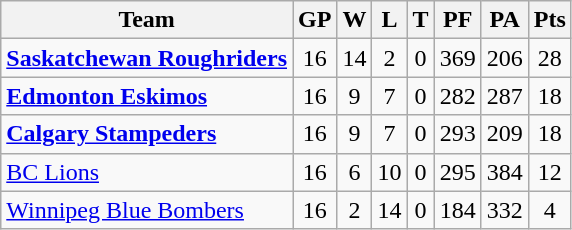<table class="wikitable">
<tr>
<th>Team</th>
<th>GP</th>
<th>W</th>
<th>L</th>
<th>T</th>
<th>PF</th>
<th>PA</th>
<th>Pts</th>
</tr>
<tr align="center">
<td align="left"><strong><a href='#'>Saskatchewan Roughriders</a></strong></td>
<td>16</td>
<td>14</td>
<td>2</td>
<td>0</td>
<td>369</td>
<td>206</td>
<td>28</td>
</tr>
<tr align="center">
<td align="left"><strong><a href='#'>Edmonton Eskimos</a></strong></td>
<td>16</td>
<td>9</td>
<td>7</td>
<td>0</td>
<td>282</td>
<td>287</td>
<td>18</td>
</tr>
<tr align="center">
<td align="left"><strong><a href='#'>Calgary Stampeders</a></strong></td>
<td>16</td>
<td>9</td>
<td>7</td>
<td>0</td>
<td>293</td>
<td>209</td>
<td>18</td>
</tr>
<tr align="center">
<td align="left"><a href='#'>BC Lions</a></td>
<td>16</td>
<td>6</td>
<td>10</td>
<td>0</td>
<td>295</td>
<td>384</td>
<td>12</td>
</tr>
<tr align="center">
<td align="left"><a href='#'>Winnipeg Blue Bombers</a></td>
<td>16</td>
<td>2</td>
<td>14</td>
<td>0</td>
<td>184</td>
<td>332</td>
<td>4</td>
</tr>
</table>
